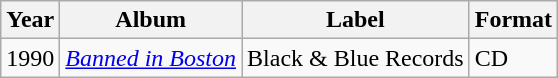<table class="wikitable">
<tr>
<th>Year</th>
<th>Album</th>
<th>Label</th>
<th>Format</th>
</tr>
<tr>
<td>1990</td>
<td><em><a href='#'>Banned in Boston</a></em></td>
<td>Black & Blue Records</td>
<td>CD</td>
</tr>
</table>
